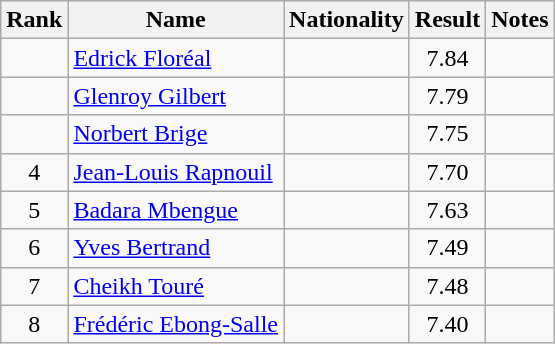<table class="wikitable sortable" style="text-align:center">
<tr>
<th>Rank</th>
<th>Name</th>
<th>Nationality</th>
<th>Result</th>
<th>Notes</th>
</tr>
<tr>
<td></td>
<td align=left><a href='#'>Edrick Floréal</a></td>
<td align=left></td>
<td>7.84</td>
<td></td>
</tr>
<tr>
<td></td>
<td align=left><a href='#'>Glenroy Gilbert</a></td>
<td align=left></td>
<td>7.79</td>
<td></td>
</tr>
<tr>
<td></td>
<td align=left><a href='#'>Norbert Brige</a></td>
<td align=left></td>
<td>7.75</td>
<td></td>
</tr>
<tr>
<td>4</td>
<td align=left><a href='#'>Jean-Louis Rapnouil</a></td>
<td align=left></td>
<td>7.70</td>
<td></td>
</tr>
<tr>
<td>5</td>
<td align=left><a href='#'>Badara Mbengue</a></td>
<td align=left></td>
<td>7.63</td>
<td></td>
</tr>
<tr>
<td>6</td>
<td align=left><a href='#'>Yves Bertrand</a></td>
<td align=left></td>
<td>7.49</td>
<td></td>
</tr>
<tr>
<td>7</td>
<td align=left><a href='#'>Cheikh Touré</a></td>
<td align=left></td>
<td>7.48</td>
<td></td>
</tr>
<tr>
<td>8</td>
<td align=left><a href='#'>Frédéric Ebong-Salle</a></td>
<td align=left></td>
<td>7.40</td>
<td></td>
</tr>
</table>
